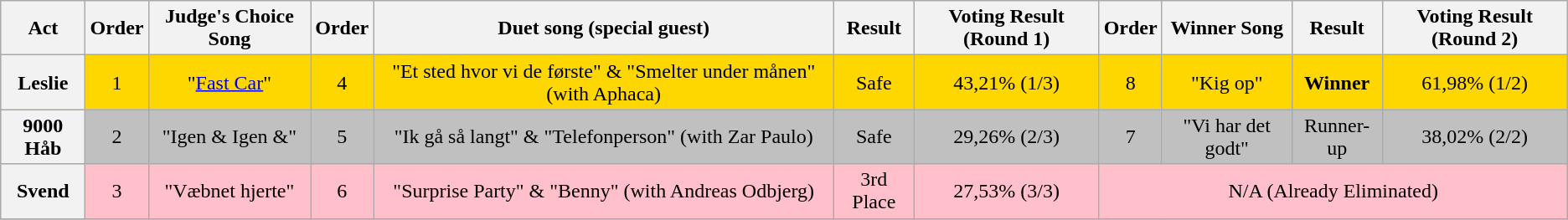<table class="wikitable plainrowheaders" style="text-align:center;">
<tr>
<th scope="col">Act</th>
<th scope="col">Order</th>
<th scope="col">Judge's Choice Song</th>
<th scope="col">Order</th>
<th scope="col">Duet song (special guest)</th>
<th scope="col">Result</th>
<th scope="col">Voting Result (Round 1)</th>
<th scope="col">Order</th>
<th scope="col">Winner Song</th>
<th scope="col">Result</th>
<th scope="col">Voting Result (Round 2)</th>
</tr>
<tr style="background:gold">
<th scope=row>Leslie</th>
<td>1</td>
<td>"<a href='#'>Fast Car</a>"</td>
<td>4</td>
<td>"Et sted hvor vi de første" & "Smelter under månen" (with Aphaca)</td>
<td>Safe</td>
<td>43,21% (1/3)</td>
<td>8</td>
<td>"Kig op"</td>
<td><strong>Winner</strong></td>
<td>61,98% (1/2)</td>
</tr>
<tr style="background:silver">
<th scope=row>9000 Håb</th>
<td>2</td>
<td>"Igen & Igen &"</td>
<td>5</td>
<td>"Ik gå så langt" & "Telefonperson" (with Zar Paulo)</td>
<td>Safe</td>
<td>29,26% (2/3)</td>
<td>7</td>
<td>"Vi har det godt"</td>
<td>Runner-up</td>
<td>38,02% (2/2)</td>
</tr>
<tr style="background:pink">
<th scope=row>Svend</th>
<td>3</td>
<td>"Væbnet hjerte"</td>
<td>6</td>
<td>"Surprise Party" & "Benny" (with Andreas Odbjerg)</td>
<td>3rd Place</td>
<td>27,53% (3/3)</td>
<td colspan="4">N/A (Already Eliminated)</td>
</tr>
<tr>
</tr>
</table>
